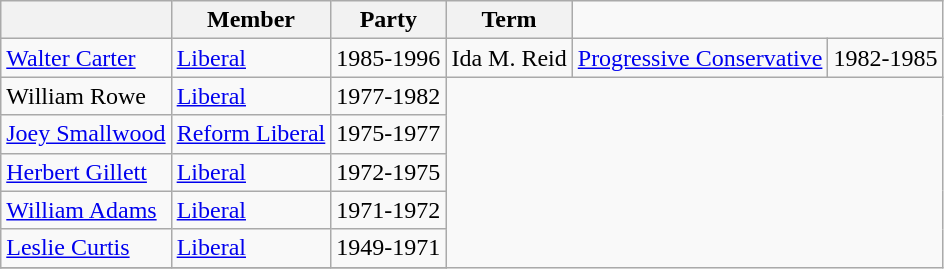<table class="wikitable">
<tr>
<th> </th>
<th>Member</th>
<th>Party</th>
<th>Term</th>
</tr>
<tr>
<td><a href='#'>Walter Carter</a></td>
<td><a href='#'>Liberal</a></td>
<td>1985-1996<br></td>
<td>Ida M. Reid</td>
<td><a href='#'>Progressive Conservative</a></td>
<td>1982-1985</td>
</tr>
<tr>
<td>William Rowe</td>
<td><a href='#'>Liberal</a></td>
<td>1977-1982</td>
</tr>
<tr>
<td><a href='#'>Joey Smallwood</a></td>
<td><a href='#'>Reform Liberal</a></td>
<td>1975-1977</td>
</tr>
<tr>
<td><a href='#'>Herbert Gillett</a></td>
<td><a href='#'>Liberal</a></td>
<td>1972-1975</td>
</tr>
<tr>
<td><a href='#'>William Adams</a></td>
<td><a href='#'>Liberal</a></td>
<td>1971-1972</td>
</tr>
<tr>
<td><a href='#'>Leslie Curtis</a></td>
<td><a href='#'>Liberal</a></td>
<td>1949-1971</td>
</tr>
<tr>
</tr>
</table>
